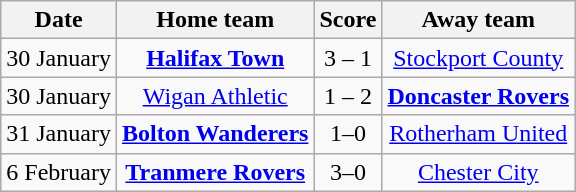<table class="wikitable" style="text-align: center">
<tr>
<th>Date</th>
<th>Home team</th>
<th>Score</th>
<th>Away team</th>
</tr>
<tr>
<td>30 January</td>
<td><strong><a href='#'>Halifax Town</a></strong></td>
<td>3 – 1</td>
<td><a href='#'>Stockport County</a></td>
</tr>
<tr>
<td>30 January</td>
<td><a href='#'>Wigan Athletic</a></td>
<td>1 – 2</td>
<td><strong><a href='#'>Doncaster Rovers</a></strong></td>
</tr>
<tr>
<td>31 January</td>
<td><strong><a href='#'>Bolton Wanderers</a></strong></td>
<td>1–0</td>
<td><a href='#'>Rotherham United</a></td>
</tr>
<tr>
<td>6 February</td>
<td><strong><a href='#'>Tranmere Rovers</a></strong></td>
<td>3–0</td>
<td><a href='#'>Chester City</a></td>
</tr>
</table>
